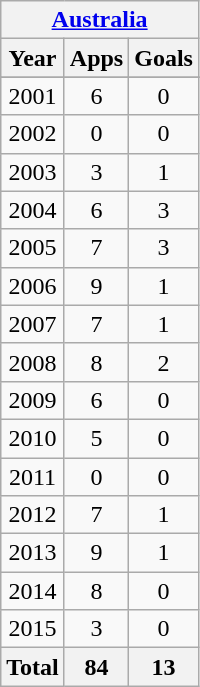<table class="wikitable" style="text-align:center">
<tr>
<th colspan="3"><a href='#'>Australia</a></th>
</tr>
<tr>
<th>Year</th>
<th>Apps</th>
<th>Goals</th>
</tr>
<tr>
</tr>
<tr>
<td>2001</td>
<td>6</td>
<td>0</td>
</tr>
<tr>
<td>2002</td>
<td>0</td>
<td>0</td>
</tr>
<tr>
<td>2003</td>
<td>3</td>
<td>1</td>
</tr>
<tr>
<td>2004</td>
<td>6</td>
<td>3</td>
</tr>
<tr>
<td>2005</td>
<td>7</td>
<td>3</td>
</tr>
<tr>
<td>2006</td>
<td>9</td>
<td>1</td>
</tr>
<tr>
<td>2007</td>
<td>7</td>
<td>1</td>
</tr>
<tr>
<td>2008</td>
<td>8</td>
<td>2</td>
</tr>
<tr>
<td>2009</td>
<td>6</td>
<td>0</td>
</tr>
<tr>
<td>2010</td>
<td>5</td>
<td>0</td>
</tr>
<tr>
<td>2011</td>
<td>0</td>
<td>0</td>
</tr>
<tr>
<td>2012</td>
<td>7</td>
<td>1</td>
</tr>
<tr>
<td>2013</td>
<td>9</td>
<td>1</td>
</tr>
<tr>
<td>2014</td>
<td>8</td>
<td>0</td>
</tr>
<tr>
<td>2015</td>
<td>3</td>
<td>0</td>
</tr>
<tr>
<th>Total</th>
<th>84</th>
<th>13</th>
</tr>
</table>
